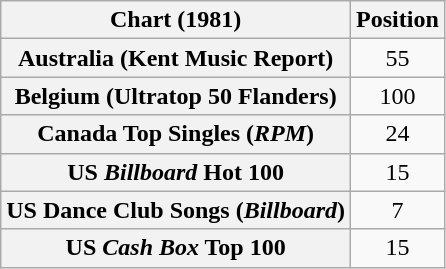<table class="wikitable sortable plainrowheaders" style="text-align:center">
<tr>
<th scope="col">Chart (1981)</th>
<th scope="col">Position</th>
</tr>
<tr>
<th scope="row">Australia (Kent Music Report)</th>
<td>55</td>
</tr>
<tr>
<th scope="row">Belgium (Ultratop 50 Flanders)</th>
<td>100</td>
</tr>
<tr>
<th scope="row">Canada Top Singles (<em>RPM</em>)</th>
<td>24</td>
</tr>
<tr>
<th scope="row">US <em>Billboard</em> Hot 100</th>
<td>15</td>
</tr>
<tr>
<th scope="row">US Dance Club Songs (<em>Billboard</em>)<br></th>
<td>7</td>
</tr>
<tr>
<th scope="row">US <em>Cash Box</em> Top 100</th>
<td>15</td>
</tr>
</table>
